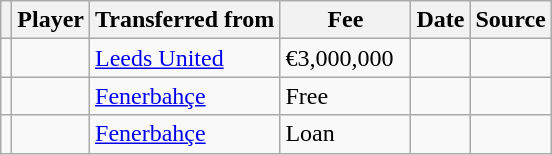<table class="wikitable plainrowheaders sortable">
<tr>
<th></th>
<th scope="col">Player</th>
<th>Transferred from</th>
<th style="width: 80px;">Fee</th>
<th scope="col">Date</th>
<th scope="col">Source</th>
</tr>
<tr>
<td align="center"></td>
<td></td>
<td> <a href='#'>Leeds United</a></td>
<td>€3,000,000</td>
<td></td>
<td></td>
</tr>
<tr>
<td align="center"></td>
<td></td>
<td> <a href='#'>Fenerbahçe</a></td>
<td>Free</td>
<td></td>
<td></td>
</tr>
<tr>
<td align="center"></td>
<td></td>
<td> <a href='#'>Fenerbahçe</a></td>
<td>Loan</td>
<td></td>
<td></td>
</tr>
</table>
